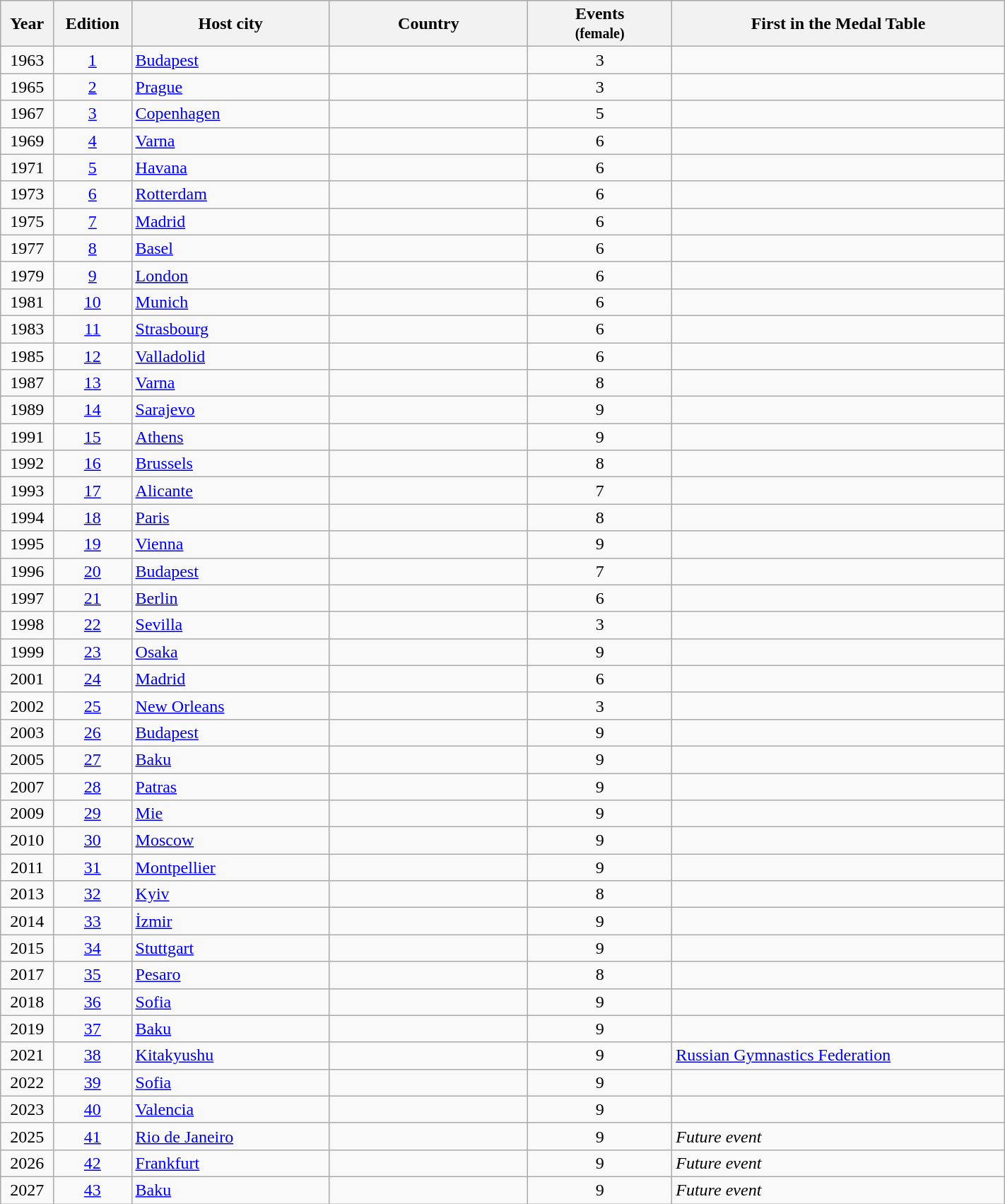<table class="wikitable" style="border-collapse: collapse; width:75%;">
<tr bgcolor="efefef">
<th width=30>Year</th>
<th width=30>Edition</th>
<th width=140>Host city</th>
<th width=140>Country</th>
<th width=100>Events<small><br>(female)</small></th>
<th width=240>First in the Medal Table</th>
</tr>
<tr>
<td align=center>1963</td>
<td align=center><a href='#'>1</a></td>
<td><a href='#'>Budapest</a></td>
<td></td>
<td align=center>3</td>
<td></td>
</tr>
<tr>
<td align=center>1965</td>
<td align=center><a href='#'>2</a></td>
<td><a href='#'>Prague</a></td>
<td></td>
<td align=center>3</td>
<td></td>
</tr>
<tr>
<td align=center>1967</td>
<td align=center><a href='#'>3</a></td>
<td><a href='#'>Copenhagen</a></td>
<td></td>
<td align=center>5</td>
<td></td>
</tr>
<tr>
<td align=center>1969</td>
<td align=center><a href='#'>4</a></td>
<td><a href='#'>Varna</a></td>
<td></td>
<td align=center>6</td>
<td></td>
</tr>
<tr>
<td align=center>1971</td>
<td align=center><a href='#'>5</a></td>
<td><a href='#'>Havana</a></td>
<td></td>
<td align=center>6</td>
<td></td>
</tr>
<tr>
<td align=center>1973</td>
<td align=center><a href='#'>6</a></td>
<td><a href='#'>Rotterdam</a></td>
<td></td>
<td align=center>6</td>
<td></td>
</tr>
<tr>
<td align=center>1975</td>
<td align=center><a href='#'>7</a></td>
<td><a href='#'>Madrid</a></td>
<td></td>
<td align=center>6</td>
<td></td>
</tr>
<tr>
<td align=center>1977</td>
<td align=center><a href='#'>8</a></td>
<td><a href='#'>Basel</a></td>
<td></td>
<td align=center>6</td>
<td></td>
</tr>
<tr>
<td align=center>1979</td>
<td align=center><a href='#'>9</a></td>
<td><a href='#'>London</a></td>
<td></td>
<td align=center>6</td>
<td></td>
</tr>
<tr>
<td align=center>1981</td>
<td align=center><a href='#'>10</a></td>
<td><a href='#'>Munich</a></td>
<td></td>
<td align=center>6</td>
<td></td>
</tr>
<tr>
<td align=center>1983</td>
<td align=center><a href='#'>11</a></td>
<td><a href='#'>Strasbourg</a></td>
<td></td>
<td align=center>6</td>
<td></td>
</tr>
<tr>
<td align=center>1985</td>
<td align=center><a href='#'>12</a></td>
<td><a href='#'>Valladolid</a></td>
<td></td>
<td align=center>6</td>
<td></td>
</tr>
<tr>
<td align=center>1987</td>
<td align=center><a href='#'>13</a></td>
<td><a href='#'>Varna</a></td>
<td></td>
<td align=center>8</td>
<td></td>
</tr>
<tr>
<td align=center>1989</td>
<td align=center><a href='#'>14</a></td>
<td><a href='#'>Sarajevo</a></td>
<td></td>
<td align=center>9</td>
<td></td>
</tr>
<tr>
<td align=center>1991</td>
<td align=center><a href='#'>15</a></td>
<td><a href='#'>Athens</a></td>
<td></td>
<td align=center>9</td>
<td></td>
</tr>
<tr>
<td align=center>1992</td>
<td align=center><a href='#'>16</a></td>
<td><a href='#'>Brussels</a></td>
<td></td>
<td align=center>8</td>
<td></td>
</tr>
<tr>
<td align=center>1993</td>
<td align=center><a href='#'>17</a></td>
<td><a href='#'>Alicante</a></td>
<td></td>
<td align=center>7</td>
<td></td>
</tr>
<tr>
<td align=center>1994</td>
<td align=center><a href='#'>18</a></td>
<td><a href='#'>Paris</a></td>
<td></td>
<td align=center>8</td>
<td></td>
</tr>
<tr>
<td align=center>1995</td>
<td align=center><a href='#'>19</a></td>
<td><a href='#'>Vienna</a></td>
<td></td>
<td align=center>9</td>
<td></td>
</tr>
<tr>
<td align=center>1996</td>
<td align=center><a href='#'>20</a></td>
<td><a href='#'>Budapest</a></td>
<td></td>
<td align=center>7</td>
<td></td>
</tr>
<tr>
<td align=center>1997</td>
<td align=center><a href='#'>21</a></td>
<td><a href='#'>Berlin</a></td>
<td></td>
<td align=center>6</td>
<td></td>
</tr>
<tr>
<td align=center>1998</td>
<td align=center><a href='#'>22</a></td>
<td><a href='#'>Sevilla</a></td>
<td></td>
<td align=center>3</td>
<td></td>
</tr>
<tr>
<td align=center>1999</td>
<td align=center><a href='#'>23</a></td>
<td><a href='#'>Osaka</a></td>
<td></td>
<td align=center>9</td>
<td></td>
</tr>
<tr>
<td align=center>2001</td>
<td align=center><a href='#'>24</a></td>
<td><a href='#'>Madrid</a></td>
<td></td>
<td align=center>6</td>
<td></td>
</tr>
<tr>
<td align=center>2002</td>
<td align=center><a href='#'>25</a></td>
<td><a href='#'>New Orleans</a></td>
<td></td>
<td align=center>3</td>
<td></td>
</tr>
<tr>
<td align=center>2003</td>
<td align=center><a href='#'>26</a></td>
<td><a href='#'>Budapest</a></td>
<td></td>
<td align=center>9</td>
<td></td>
</tr>
<tr>
<td align=center>2005</td>
<td align=center><a href='#'>27</a></td>
<td><a href='#'>Baku</a></td>
<td></td>
<td align=center>9</td>
<td></td>
</tr>
<tr>
<td align=center>2007</td>
<td align=center><a href='#'>28</a></td>
<td><a href='#'>Patras</a></td>
<td></td>
<td align=center>9</td>
<td></td>
</tr>
<tr>
<td align=center>2009</td>
<td align=center><a href='#'>29</a></td>
<td><a href='#'>Mie</a></td>
<td></td>
<td align=center>9</td>
<td></td>
</tr>
<tr>
<td align=center>2010</td>
<td align=center><a href='#'>30</a></td>
<td><a href='#'>Moscow</a></td>
<td></td>
<td align=center>9</td>
<td></td>
</tr>
<tr>
<td align=center>2011</td>
<td align=center><a href='#'>31</a></td>
<td><a href='#'>Montpellier</a></td>
<td></td>
<td align=center>9</td>
<td></td>
</tr>
<tr>
<td align=center>2013</td>
<td align=center><a href='#'>32</a></td>
<td><a href='#'>Kyiv</a></td>
<td></td>
<td align=center>8</td>
<td></td>
</tr>
<tr>
<td align=center>2014</td>
<td align=center><a href='#'>33</a></td>
<td><a href='#'>İzmir</a></td>
<td></td>
<td align=center>9</td>
<td></td>
</tr>
<tr>
<td align=center>2015</td>
<td align=center><a href='#'>34</a></td>
<td><a href='#'>Stuttgart</a></td>
<td></td>
<td align=center>9</td>
<td></td>
</tr>
<tr>
<td align=center>2017</td>
<td align=center><a href='#'>35</a></td>
<td><a href='#'>Pesaro</a></td>
<td></td>
<td align=center>8</td>
<td></td>
</tr>
<tr>
<td align=center>2018</td>
<td align=center><a href='#'>36</a></td>
<td><a href='#'>Sofia</a></td>
<td></td>
<td align=center>9</td>
<td></td>
</tr>
<tr>
<td align=center>2019</td>
<td align=center><a href='#'>37</a></td>
<td><a href='#'>Baku</a></td>
<td></td>
<td align=center>9</td>
<td></td>
</tr>
<tr>
<td align=center>2021</td>
<td align=center><a href='#'>38</a></td>
<td><a href='#'>Kitakyushu</a></td>
<td></td>
<td align=center>9</td>
<td><a href='#'>Russian Gymnastics Federation</a></td>
</tr>
<tr>
<td align=center>2022</td>
<td align=center><a href='#'>39</a></td>
<td><a href='#'>Sofia</a></td>
<td></td>
<td align=center>9</td>
<td></td>
</tr>
<tr>
<td align=center>2023</td>
<td align=center><a href='#'>40</a></td>
<td><a href='#'>Valencia</a></td>
<td></td>
<td align=center>9</td>
<td></td>
</tr>
<tr>
<td align=center>2025</td>
<td align=center><a href='#'>41</a></td>
<td><a href='#'>Rio de Janeiro</a></td>
<td></td>
<td align=center>9</td>
<td><em>Future event</em></td>
</tr>
<tr>
<td align=center>2026</td>
<td align=center><a href='#'>42</a></td>
<td><a href='#'>Frankfurt</a></td>
<td></td>
<td align=center>9</td>
<td><em>Future event</em></td>
</tr>
<tr>
<td align=center>2027</td>
<td align=center><a href='#'>43</a></td>
<td><a href='#'>Baku</a></td>
<td></td>
<td align=center>9</td>
<td><em>Future event</em></td>
</tr>
</table>
